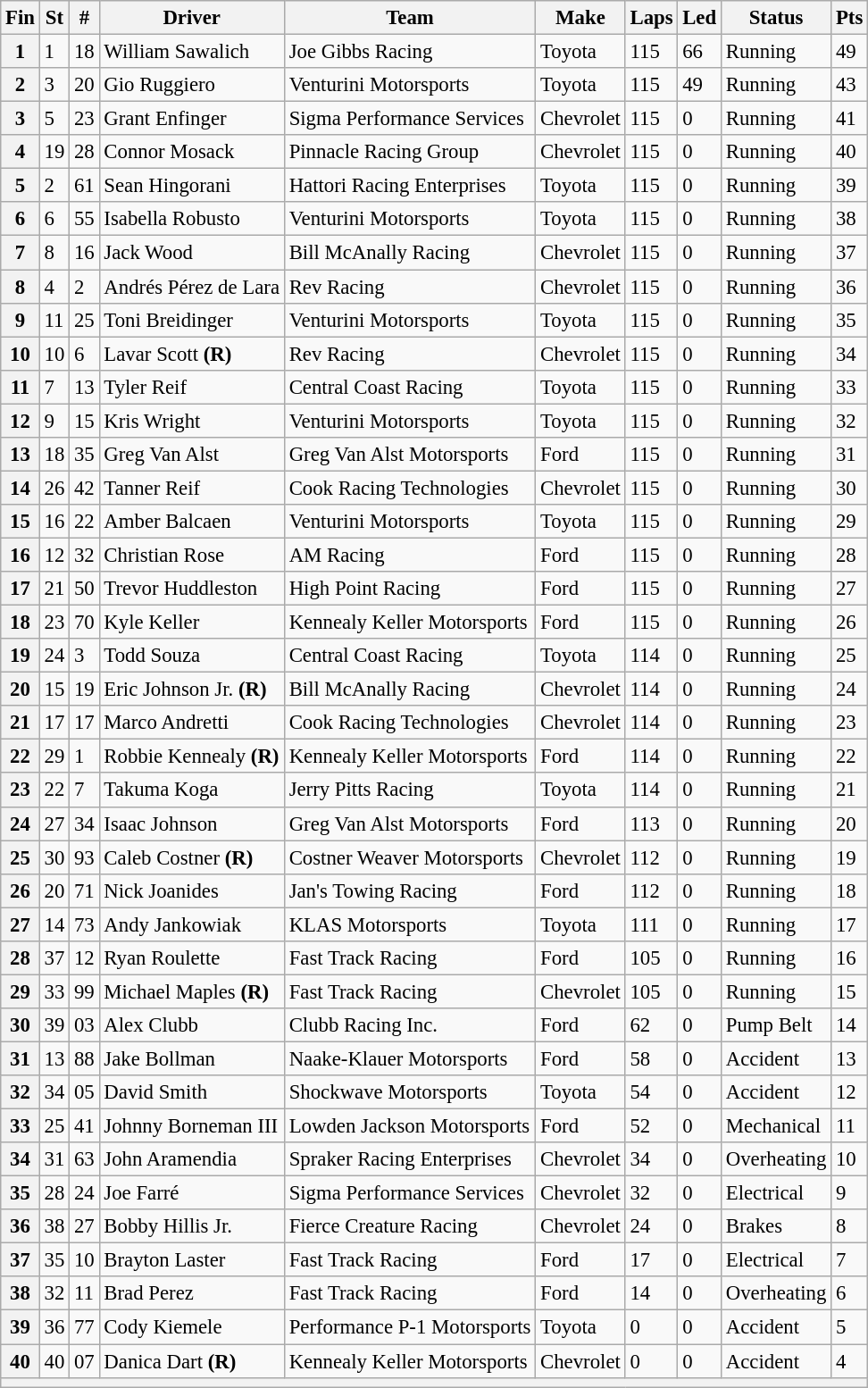<table class="wikitable" style="font-size:95%">
<tr>
<th>Fin</th>
<th>St</th>
<th>#</th>
<th>Driver</th>
<th>Team</th>
<th>Make</th>
<th>Laps</th>
<th>Led</th>
<th>Status</th>
<th>Pts</th>
</tr>
<tr>
<th>1</th>
<td>1</td>
<td>18</td>
<td>William Sawalich</td>
<td>Joe Gibbs Racing</td>
<td>Toyota</td>
<td>115</td>
<td>66</td>
<td>Running</td>
<td>49</td>
</tr>
<tr>
<th>2</th>
<td>3</td>
<td>20</td>
<td>Gio Ruggiero</td>
<td>Venturini Motorsports</td>
<td>Toyota</td>
<td>115</td>
<td>49</td>
<td>Running</td>
<td>43</td>
</tr>
<tr>
<th>3</th>
<td>5</td>
<td>23</td>
<td>Grant Enfinger</td>
<td>Sigma Performance Services</td>
<td>Chevrolet</td>
<td>115</td>
<td>0</td>
<td>Running</td>
<td>41</td>
</tr>
<tr>
<th>4</th>
<td>19</td>
<td>28</td>
<td>Connor Mosack</td>
<td>Pinnacle Racing Group</td>
<td>Chevrolet</td>
<td>115</td>
<td>0</td>
<td>Running</td>
<td>40</td>
</tr>
<tr>
<th>5</th>
<td>2</td>
<td>61</td>
<td>Sean Hingorani</td>
<td>Hattori Racing Enterprises</td>
<td>Toyota</td>
<td>115</td>
<td>0</td>
<td>Running</td>
<td>39</td>
</tr>
<tr>
<th>6</th>
<td>6</td>
<td>55</td>
<td>Isabella Robusto</td>
<td>Venturini Motorsports</td>
<td>Toyota</td>
<td>115</td>
<td>0</td>
<td>Running</td>
<td>38</td>
</tr>
<tr>
<th>7</th>
<td>8</td>
<td>16</td>
<td>Jack Wood</td>
<td>Bill McAnally Racing</td>
<td>Chevrolet</td>
<td>115</td>
<td>0</td>
<td>Running</td>
<td>37</td>
</tr>
<tr>
<th>8</th>
<td>4</td>
<td>2</td>
<td>Andrés Pérez de Lara</td>
<td>Rev Racing</td>
<td>Chevrolet</td>
<td>115</td>
<td>0</td>
<td>Running</td>
<td>36</td>
</tr>
<tr>
<th>9</th>
<td>11</td>
<td>25</td>
<td>Toni Breidinger</td>
<td>Venturini Motorsports</td>
<td>Toyota</td>
<td>115</td>
<td>0</td>
<td>Running</td>
<td>35</td>
</tr>
<tr>
<th>10</th>
<td>10</td>
<td>6</td>
<td>Lavar Scott <strong>(R)</strong></td>
<td>Rev Racing</td>
<td>Chevrolet</td>
<td>115</td>
<td>0</td>
<td>Running</td>
<td>34</td>
</tr>
<tr>
<th>11</th>
<td>7</td>
<td>13</td>
<td>Tyler Reif</td>
<td>Central Coast Racing</td>
<td>Toyota</td>
<td>115</td>
<td>0</td>
<td>Running</td>
<td>33</td>
</tr>
<tr>
<th>12</th>
<td>9</td>
<td>15</td>
<td>Kris Wright</td>
<td>Venturini Motorsports</td>
<td>Toyota</td>
<td>115</td>
<td>0</td>
<td>Running</td>
<td>32</td>
</tr>
<tr>
<th>13</th>
<td>18</td>
<td>35</td>
<td>Greg Van Alst</td>
<td>Greg Van Alst Motorsports</td>
<td>Ford</td>
<td>115</td>
<td>0</td>
<td>Running</td>
<td>31</td>
</tr>
<tr>
<th>14</th>
<td>26</td>
<td>42</td>
<td>Tanner Reif</td>
<td>Cook Racing Technologies</td>
<td>Chevrolet</td>
<td>115</td>
<td>0</td>
<td>Running</td>
<td>30</td>
</tr>
<tr>
<th>15</th>
<td>16</td>
<td>22</td>
<td>Amber Balcaen</td>
<td>Venturini Motorsports</td>
<td>Toyota</td>
<td>115</td>
<td>0</td>
<td>Running</td>
<td>29</td>
</tr>
<tr>
<th>16</th>
<td>12</td>
<td>32</td>
<td>Christian Rose</td>
<td>AM Racing</td>
<td>Ford</td>
<td>115</td>
<td>0</td>
<td>Running</td>
<td>28</td>
</tr>
<tr>
<th>17</th>
<td>21</td>
<td>50</td>
<td>Trevor Huddleston</td>
<td>High Point Racing</td>
<td>Ford</td>
<td>115</td>
<td>0</td>
<td>Running</td>
<td>27</td>
</tr>
<tr>
<th>18</th>
<td>23</td>
<td>70</td>
<td>Kyle Keller</td>
<td>Kennealy Keller Motorsports</td>
<td>Ford</td>
<td>115</td>
<td>0</td>
<td>Running</td>
<td>26</td>
</tr>
<tr>
<th>19</th>
<td>24</td>
<td>3</td>
<td>Todd Souza</td>
<td>Central Coast Racing</td>
<td>Toyota</td>
<td>114</td>
<td>0</td>
<td>Running</td>
<td>25</td>
</tr>
<tr>
<th>20</th>
<td>15</td>
<td>19</td>
<td>Eric Johnson Jr. <strong>(R)</strong></td>
<td>Bill McAnally Racing</td>
<td>Chevrolet</td>
<td>114</td>
<td>0</td>
<td>Running</td>
<td>24</td>
</tr>
<tr>
<th>21</th>
<td>17</td>
<td>17</td>
<td>Marco Andretti</td>
<td>Cook Racing Technologies</td>
<td>Chevrolet</td>
<td>114</td>
<td>0</td>
<td>Running</td>
<td>23</td>
</tr>
<tr>
<th>22</th>
<td>29</td>
<td>1</td>
<td>Robbie Kennealy <strong>(R)</strong></td>
<td>Kennealy Keller Motorsports</td>
<td>Ford</td>
<td>114</td>
<td>0</td>
<td>Running</td>
<td>22</td>
</tr>
<tr>
<th>23</th>
<td>22</td>
<td>7</td>
<td>Takuma Koga</td>
<td>Jerry Pitts Racing</td>
<td>Toyota</td>
<td>114</td>
<td>0</td>
<td>Running</td>
<td>21</td>
</tr>
<tr>
<th>24</th>
<td>27</td>
<td>34</td>
<td>Isaac Johnson</td>
<td>Greg Van Alst Motorsports</td>
<td>Ford</td>
<td>113</td>
<td>0</td>
<td>Running</td>
<td>20</td>
</tr>
<tr>
<th>25</th>
<td>30</td>
<td>93</td>
<td>Caleb Costner <strong>(R)</strong></td>
<td>Costner Weaver Motorsports</td>
<td>Chevrolet</td>
<td>112</td>
<td>0</td>
<td>Running</td>
<td>19</td>
</tr>
<tr>
<th>26</th>
<td>20</td>
<td>71</td>
<td>Nick Joanides</td>
<td>Jan's Towing Racing</td>
<td>Ford</td>
<td>112</td>
<td>0</td>
<td>Running</td>
<td>18</td>
</tr>
<tr>
<th>27</th>
<td>14</td>
<td>73</td>
<td>Andy Jankowiak</td>
<td>KLAS Motorsports</td>
<td>Toyota</td>
<td>111</td>
<td>0</td>
<td>Running</td>
<td>17</td>
</tr>
<tr>
<th>28</th>
<td>37</td>
<td>12</td>
<td>Ryan Roulette</td>
<td>Fast Track Racing</td>
<td>Ford</td>
<td>105</td>
<td>0</td>
<td>Running</td>
<td>16</td>
</tr>
<tr>
<th>29</th>
<td>33</td>
<td>99</td>
<td>Michael Maples <strong>(R)</strong></td>
<td>Fast Track Racing</td>
<td>Chevrolet</td>
<td>105</td>
<td>0</td>
<td>Running</td>
<td>15</td>
</tr>
<tr>
<th>30</th>
<td>39</td>
<td>03</td>
<td>Alex Clubb</td>
<td>Clubb Racing Inc.</td>
<td>Ford</td>
<td>62</td>
<td>0</td>
<td>Pump Belt</td>
<td>14</td>
</tr>
<tr>
<th>31</th>
<td>13</td>
<td>88</td>
<td>Jake Bollman</td>
<td>Naake-Klauer Motorsports</td>
<td>Ford</td>
<td>58</td>
<td>0</td>
<td>Accident</td>
<td>13</td>
</tr>
<tr>
<th>32</th>
<td>34</td>
<td>05</td>
<td>David Smith</td>
<td>Shockwave Motorsports</td>
<td>Toyota</td>
<td>54</td>
<td>0</td>
<td>Accident</td>
<td>12</td>
</tr>
<tr>
<th>33</th>
<td>25</td>
<td>41</td>
<td>Johnny Borneman III</td>
<td>Lowden Jackson Motorsports</td>
<td>Ford</td>
<td>52</td>
<td>0</td>
<td>Mechanical</td>
<td>11</td>
</tr>
<tr>
<th>34</th>
<td>31</td>
<td>63</td>
<td>John Aramendia</td>
<td>Spraker Racing Enterprises</td>
<td>Chevrolet</td>
<td>34</td>
<td>0</td>
<td>Overheating</td>
<td>10</td>
</tr>
<tr>
<th>35</th>
<td>28</td>
<td>24</td>
<td>Joe Farré</td>
<td>Sigma Performance Services</td>
<td>Chevrolet</td>
<td>32</td>
<td>0</td>
<td>Electrical</td>
<td>9</td>
</tr>
<tr>
<th>36</th>
<td>38</td>
<td>27</td>
<td>Bobby Hillis Jr.</td>
<td>Fierce Creature Racing</td>
<td>Chevrolet</td>
<td>24</td>
<td>0</td>
<td>Brakes</td>
<td>8</td>
</tr>
<tr>
<th>37</th>
<td>35</td>
<td>10</td>
<td>Brayton Laster</td>
<td>Fast Track Racing</td>
<td>Ford</td>
<td>17</td>
<td>0</td>
<td>Electrical</td>
<td>7</td>
</tr>
<tr>
<th>38</th>
<td>32</td>
<td>11</td>
<td>Brad Perez</td>
<td>Fast Track Racing</td>
<td>Ford</td>
<td>14</td>
<td>0</td>
<td>Overheating</td>
<td>6</td>
</tr>
<tr>
<th>39</th>
<td>36</td>
<td>77</td>
<td>Cody Kiemele</td>
<td>Performance P-1 Motorsports</td>
<td>Toyota</td>
<td>0</td>
<td>0</td>
<td>Accident</td>
<td>5</td>
</tr>
<tr>
<th>40</th>
<td>40</td>
<td>07</td>
<td>Danica Dart <strong>(R)</strong></td>
<td>Kennealy Keller Motorsports</td>
<td>Chevrolet</td>
<td>0</td>
<td>0</td>
<td>Accident</td>
<td>4</td>
</tr>
<tr>
<th colspan="10"></th>
</tr>
</table>
